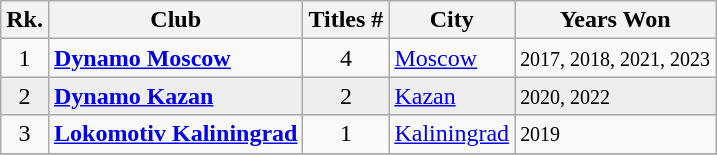<table class="wikitable">
<tr>
<th scope="col">Rk.</th>
<th scope="col">Club</th>
<th scope="col">Titles #</th>
<th scope="col">City</th>
<th scope="col">Years Won</th>
</tr>
<tr>
<td align="center">1</td>
<td><strong><a href='#'>Dynamo Moscow</a></strong></td>
<td align="center">4</td>
<td><a href='#'>Moscow</a></td>
<td><small> 2017, 2018, 2021, 2023 </small></td>
</tr>
<tr bgcolor=#eee>
<td align="center">2</td>
<td><strong><a href='#'>Dynamo Kazan</a></strong></td>
<td align="center">2</td>
<td><a href='#'>Kazan</a></td>
<td><small>2020, 2022 </small></td>
</tr>
<tr>
<td align="center">3</td>
<td><strong><a href='#'>Lokomotiv Kaliningrad</a></strong></td>
<td align="center">1</td>
<td><a href='#'>Kaliningrad</a></td>
<td><small>2019</small></td>
</tr>
<tr>
</tr>
</table>
